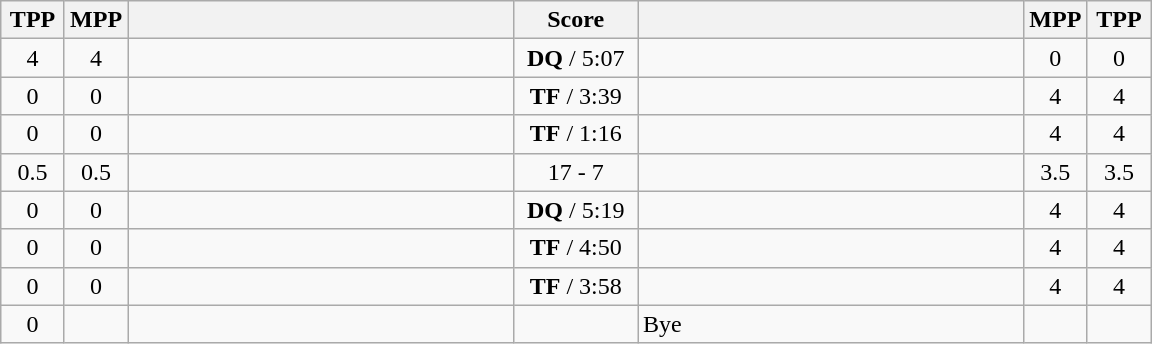<table class="wikitable" style="text-align: center;" |>
<tr>
<th width="35">TPP</th>
<th width="35">MPP</th>
<th width="250"></th>
<th width="75">Score</th>
<th width="250"></th>
<th width="35">MPP</th>
<th width="35">TPP</th>
</tr>
<tr>
<td>4</td>
<td>4</td>
<td style="text-align:left;"></td>
<td><strong>DQ</strong> / 5:07</td>
<td style="text-align:left;"><strong></strong></td>
<td>0</td>
<td>0</td>
</tr>
<tr>
<td>0</td>
<td>0</td>
<td style="text-align:left;"><strong></strong></td>
<td><strong>TF</strong> / 3:39</td>
<td style="text-align:left;"></td>
<td>4</td>
<td>4</td>
</tr>
<tr>
<td>0</td>
<td>0</td>
<td style="text-align:left;"><strong></strong></td>
<td><strong>TF</strong> / 1:16</td>
<td style="text-align:left;"></td>
<td>4</td>
<td>4</td>
</tr>
<tr>
<td>0.5</td>
<td>0.5</td>
<td style="text-align:left;"><strong></strong></td>
<td>17 - 7</td>
<td style="text-align:left;"></td>
<td>3.5</td>
<td>3.5</td>
</tr>
<tr>
<td>0</td>
<td>0</td>
<td style="text-align:left;"><strong></strong></td>
<td><strong>DQ</strong> / 5:19</td>
<td style="text-align:left;"></td>
<td>4</td>
<td>4</td>
</tr>
<tr>
<td>0</td>
<td>0</td>
<td style="text-align:left;"><strong></strong></td>
<td><strong>TF</strong> / 4:50</td>
<td style="text-align:left;"></td>
<td>4</td>
<td>4</td>
</tr>
<tr>
<td>0</td>
<td>0</td>
<td style="text-align:left;"><strong></strong></td>
<td><strong>TF</strong> / 3:58</td>
<td style="text-align:left;"></td>
<td>4</td>
<td>4</td>
</tr>
<tr>
<td>0</td>
<td></td>
<td style="text-align:left;"><strong></strong></td>
<td></td>
<td style="text-align:left;">Bye</td>
<td></td>
<td></td>
</tr>
</table>
